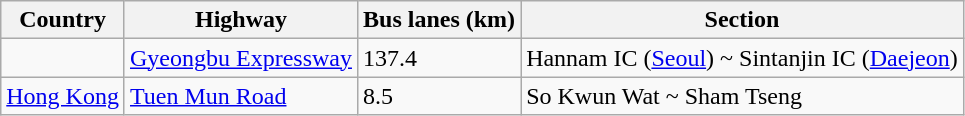<table class="wikitable sortable">
<tr>
<th>Country</th>
<th>Highway</th>
<th>Bus lanes (km)</th>
<th>Section</th>
</tr>
<tr>
<td></td>
<td><a href='#'>Gyeongbu Expressway</a></td>
<td>137.4</td>
<td>Hannam IC (<a href='#'>Seoul</a>) ~ Sintanjin IC (<a href='#'>Daejeon</a>)</td>
</tr>
<tr>
<td><a href='#'>Hong Kong</a></td>
<td><a href='#'>Tuen Mun Road</a></td>
<td>8.5</td>
<td>So Kwun Wat ~ Sham Tseng</td>
</tr>
</table>
